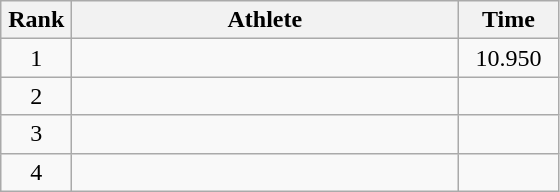<table class=wikitable style="text-align:center">
<tr>
<th width=40>Rank</th>
<th width=250>Athlete</th>
<th width=60>Time</th>
</tr>
<tr>
<td>1</td>
<td align=left></td>
<td>10.950</td>
</tr>
<tr>
<td>2</td>
<td align=left></td>
<td></td>
</tr>
<tr>
<td>3</td>
<td align=left></td>
<td></td>
</tr>
<tr>
<td>4</td>
<td align=left></td>
<td></td>
</tr>
</table>
